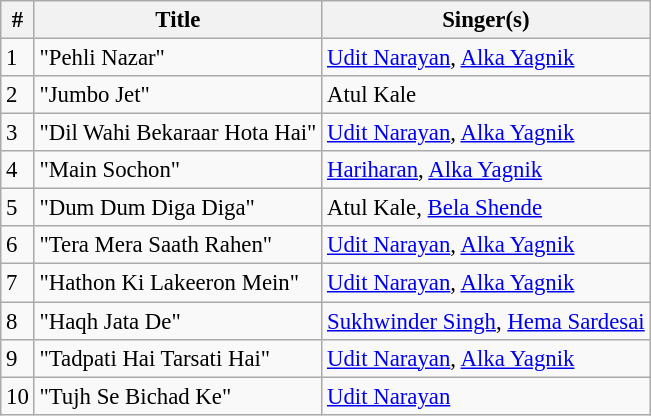<table class="wikitable" style="font-size:95%;">
<tr>
<th>#</th>
<th>Title</th>
<th>Singer(s)</th>
</tr>
<tr>
<td>1</td>
<td>"Pehli Nazar"</td>
<td><a href='#'>Udit Narayan</a>, <a href='#'>Alka Yagnik</a></td>
</tr>
<tr>
<td>2</td>
<td>"Jumbo Jet"</td>
<td>Atul Kale</td>
</tr>
<tr>
<td>3</td>
<td>"Dil Wahi Bekaraar Hota Hai"</td>
<td><a href='#'>Udit Narayan</a>, <a href='#'>Alka Yagnik</a></td>
</tr>
<tr>
<td>4</td>
<td>"Main Sochon"</td>
<td><a href='#'>Hariharan</a>, <a href='#'>Alka Yagnik</a></td>
</tr>
<tr>
<td>5</td>
<td>"Dum Dum Diga Diga"</td>
<td>Atul Kale, <a href='#'>Bela Shende</a></td>
</tr>
<tr>
<td>6</td>
<td>"Tera Mera Saath Rahen"</td>
<td><a href='#'>Udit Narayan</a>, <a href='#'>Alka Yagnik</a></td>
</tr>
<tr>
<td>7</td>
<td>"Hathon Ki Lakeeron Mein"</td>
<td><a href='#'>Udit Narayan</a>, <a href='#'>Alka Yagnik</a></td>
</tr>
<tr>
<td>8</td>
<td>"Haqh Jata De"</td>
<td><a href='#'>Sukhwinder Singh</a>, <a href='#'>Hema Sardesai</a></td>
</tr>
<tr>
<td>9</td>
<td>"Tadpati Hai Tarsati Hai"</td>
<td><a href='#'>Udit Narayan</a>, <a href='#'>Alka Yagnik</a></td>
</tr>
<tr>
<td>10</td>
<td>"Tujh Se Bichad Ke"</td>
<td><a href='#'>Udit Narayan</a></td>
</tr>
</table>
